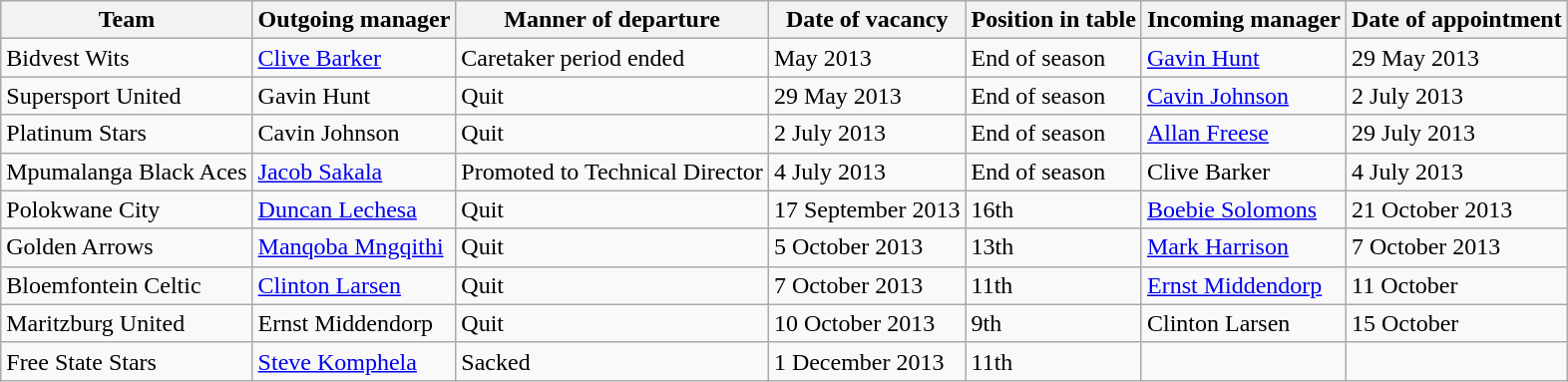<table class="wikitable">
<tr>
<th>Team</th>
<th>Outgoing manager</th>
<th>Manner of departure</th>
<th>Date of vacancy</th>
<th>Position in table</th>
<th>Incoming manager</th>
<th>Date of appointment</th>
</tr>
<tr>
<td>Bidvest Wits</td>
<td> <a href='#'>Clive Barker</a></td>
<td>Caretaker period ended</td>
<td>May 2013</td>
<td>End of season</td>
<td> <a href='#'>Gavin Hunt</a></td>
<td>29 May 2013</td>
</tr>
<tr>
<td>Supersport United</td>
<td> Gavin Hunt</td>
<td>Quit</td>
<td>29 May 2013</td>
<td>End of season</td>
<td> <a href='#'>Cavin Johnson</a></td>
<td>2 July 2013</td>
</tr>
<tr>
<td>Platinum Stars</td>
<td> Cavin Johnson</td>
<td>Quit</td>
<td>2 July 2013</td>
<td>End of season</td>
<td> <a href='#'>Allan Freese</a></td>
<td>29 July 2013</td>
</tr>
<tr>
<td>Mpumalanga Black Aces</td>
<td> <a href='#'>Jacob Sakala</a></td>
<td>Promoted to Technical Director</td>
<td>4 July 2013</td>
<td>End of season</td>
<td> Clive Barker</td>
<td>4 July 2013</td>
</tr>
<tr>
<td>Polokwane City</td>
<td> <a href='#'>Duncan Lechesa</a></td>
<td>Quit</td>
<td>17 September 2013</td>
<td>16th</td>
<td> <a href='#'>Boebie Solomons</a></td>
<td>21 October 2013</td>
</tr>
<tr>
<td>Golden Arrows</td>
<td> <a href='#'>Manqoba Mngqithi</a></td>
<td>Quit</td>
<td>5 October 2013</td>
<td>13th</td>
<td> <a href='#'>Mark Harrison</a></td>
<td>7 October 2013</td>
</tr>
<tr>
<td>Bloemfontein Celtic</td>
<td> <a href='#'>Clinton Larsen</a></td>
<td>Quit</td>
<td>7 October 2013</td>
<td>11th</td>
<td> <a href='#'>Ernst Middendorp</a></td>
<td>11 October</td>
</tr>
<tr>
<td>Maritzburg United</td>
<td> Ernst Middendorp</td>
<td>Quit</td>
<td>10 October 2013</td>
<td>9th</td>
<td> Clinton Larsen</td>
<td>15 October</td>
</tr>
<tr>
<td>Free State Stars</td>
<td> <a href='#'>Steve Komphela</a></td>
<td>Sacked</td>
<td>1 December 2013</td>
<td>11th</td>
<td></td>
<td></td>
</tr>
</table>
